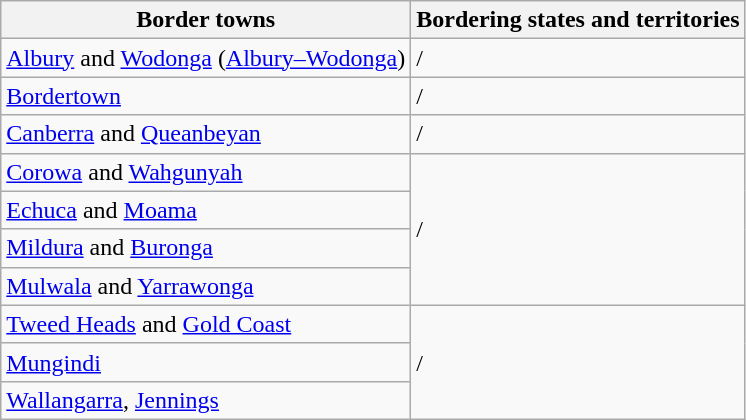<table class="wikitable">
<tr>
<th>Border towns</th>
<th>Bordering states and territories</th>
</tr>
<tr>
<td><a href='#'>Albury</a> and <a href='#'>Wodonga</a> (<a href='#'>Albury–Wodonga</a>)</td>
<td> / </td>
</tr>
<tr>
<td><a href='#'>Bordertown</a></td>
<td> / </td>
</tr>
<tr>
<td><a href='#'>Canberra</a> and <a href='#'>Queanbeyan</a></td>
<td> / </td>
</tr>
<tr>
<td><a href='#'>Corowa</a> and <a href='#'>Wahgunyah</a></td>
<td rowspan="4"> / </td>
</tr>
<tr>
<td><a href='#'>Echuca</a> and <a href='#'>Moama</a></td>
</tr>
<tr>
<td><a href='#'>Mildura</a> and <a href='#'>Buronga</a></td>
</tr>
<tr>
<td><a href='#'>Mulwala</a> and <a href='#'>Yarrawonga</a></td>
</tr>
<tr>
<td><a href='#'>Tweed Heads</a> and <a href='#'>Gold Coast</a></td>
<td rowspan="3"> / </td>
</tr>
<tr>
<td><a href='#'>Mungindi</a></td>
</tr>
<tr>
<td><a href='#'>Wallangarra</a>, <a href='#'>Jennings</a></td>
</tr>
</table>
